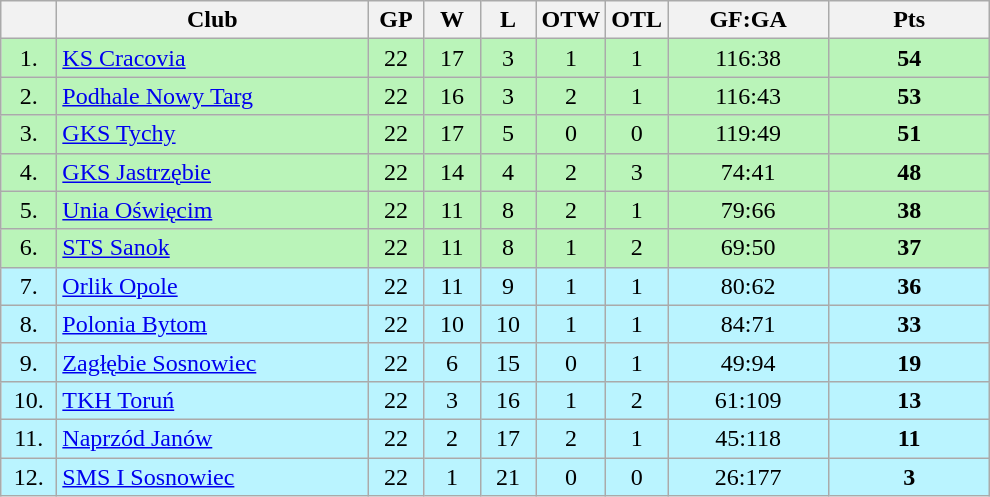<table class="wikitable">
<tr>
<th width="30"></th>
<th width="200">Club</th>
<th width="30">GP</th>
<th width="30">W</th>
<th width="30">L</th>
<th width="30">OTW</th>
<th width="30">OTL</th>
<th width="100">GF:GA</th>
<th width="100">Pts</th>
</tr>
<tr bgcolor="#BAF4B9" align="center">
<td>1.</td>
<td align="left"><a href='#'>KS Cracovia</a></td>
<td>22</td>
<td>17</td>
<td>3</td>
<td>1</td>
<td>1</td>
<td>116:38</td>
<td><strong>54</strong></td>
</tr>
<tr bgcolor="#BAF4B9" align="center">
<td>2.</td>
<td align="left"><a href='#'>Podhale Nowy Targ</a></td>
<td>22</td>
<td>16</td>
<td>3</td>
<td>2</td>
<td>1</td>
<td>116:43</td>
<td><strong>53</strong></td>
</tr>
<tr bgcolor="#BAF4B9" align="center">
<td>3.</td>
<td align="left"><a href='#'>GKS Tychy</a></td>
<td>22</td>
<td>17</td>
<td>5</td>
<td>0</td>
<td>0</td>
<td>119:49</td>
<td><strong>51</strong></td>
</tr>
<tr bgcolor="#BAF4B9" align="center">
<td>4.</td>
<td align="left"><a href='#'>GKS Jastrzębie</a></td>
<td>22</td>
<td>14</td>
<td>4</td>
<td>2</td>
<td>3</td>
<td>74:41</td>
<td><strong>48</strong></td>
</tr>
<tr bgcolor="#BAF4B9" align="center">
<td>5.</td>
<td align="left"><a href='#'>Unia Oświęcim</a></td>
<td>22</td>
<td>11</td>
<td>8</td>
<td>2</td>
<td>1</td>
<td>79:66</td>
<td><strong>38</strong></td>
</tr>
<tr bgcolor="#BAF4B9" align="center">
<td>6.</td>
<td align="left"><a href='#'>STS Sanok</a></td>
<td>22</td>
<td>11</td>
<td>8</td>
<td>1</td>
<td>2</td>
<td>69:50</td>
<td><strong>37</strong></td>
</tr>
<tr bgcolor="#BAF4FF" align="center">
<td>7.</td>
<td align="left"><a href='#'>Orlik Opole</a></td>
<td>22</td>
<td>11</td>
<td>9</td>
<td>1</td>
<td>1</td>
<td>80:62</td>
<td><strong>36</strong></td>
</tr>
<tr bgcolor="#BAF4FF" align="center">
<td>8.</td>
<td align="left"><a href='#'>Polonia Bytom</a></td>
<td>22</td>
<td>10</td>
<td>10</td>
<td>1</td>
<td>1</td>
<td>84:71</td>
<td><strong>33</strong></td>
</tr>
<tr bgcolor="#BAF4FF" align="center">
<td>9.</td>
<td align="left"><a href='#'>Zagłębie Sosnowiec</a></td>
<td>22</td>
<td>6</td>
<td>15</td>
<td>0</td>
<td>1</td>
<td>49:94</td>
<td><strong>19</strong></td>
</tr>
<tr bgcolor="#BAF4FF" align="center">
<td>10.</td>
<td align="left"><a href='#'>TKH Toruń</a></td>
<td>22</td>
<td>3</td>
<td>16</td>
<td>1</td>
<td>2</td>
<td>61:109</td>
<td><strong>13</strong></td>
</tr>
<tr bgcolor="#BAF4FF" align="center">
<td>11.</td>
<td align="left"><a href='#'>Naprzód Janów</a></td>
<td>22</td>
<td>2</td>
<td>17</td>
<td>2</td>
<td>1</td>
<td>45:118</td>
<td><strong>11</strong></td>
</tr>
<tr bgcolor="#BAF4FF" align="center">
<td>12.</td>
<td align="left"><a href='#'>SMS I Sosnowiec</a></td>
<td>22</td>
<td>1</td>
<td>21</td>
<td>0</td>
<td>0</td>
<td>26:177</td>
<td><strong>3</strong></td>
</tr>
</table>
